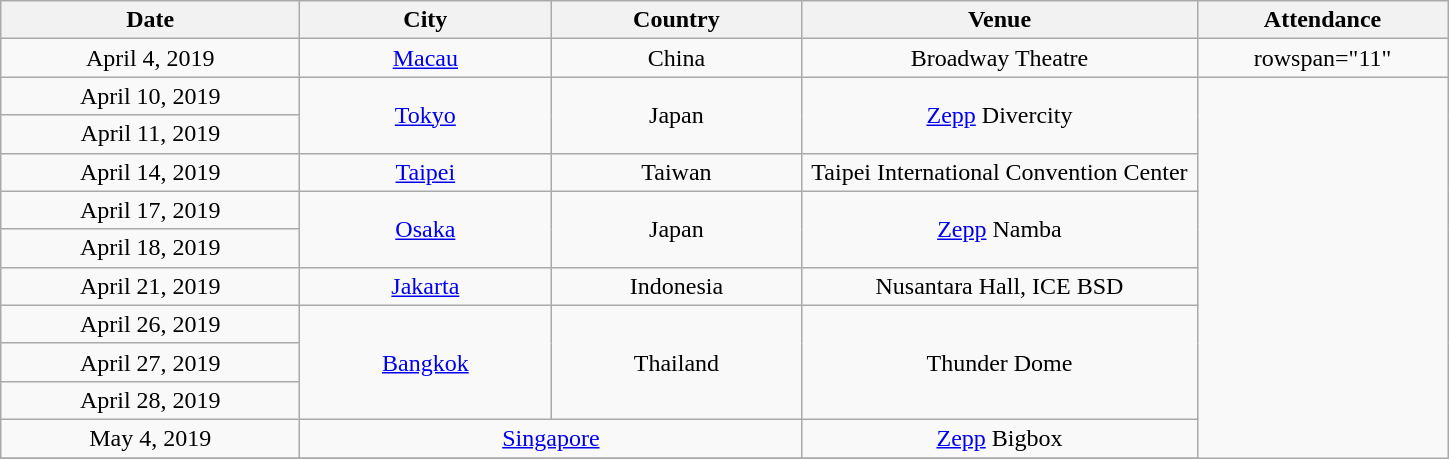<table class="wikitable" style="text-align:center;">
<tr ">
<th scope="col" style="width:12em;">Date</th>
<th scope="col" style="width:10em;">City</th>
<th scope="col" style="width:10em;">Country</th>
<th scope="col" style="width:16em;">Venue</th>
<th scope="col" style="width:10em;">Attendance</th>
</tr>
<tr>
<td>April 4, 2019</td>
<td><a href='#'>Macau</a></td>
<td>China</td>
<td>Broadway Theatre</td>
<td>rowspan="11"  </td>
</tr>
<tr>
<td>April 10, 2019</td>
<td rowspan="2"><a href='#'>Tokyo</a></td>
<td rowspan="2">Japan</td>
<td rowspan="2"><a href='#'>Zepp</a> Divercity</td>
</tr>
<tr>
<td>April 11, 2019</td>
</tr>
<tr>
<td>April 14, 2019</td>
<td><a href='#'>Taipei</a></td>
<td>Taiwan</td>
<td>Taipei International Convention Center</td>
</tr>
<tr>
<td>April 17, 2019</td>
<td rowspan="2"><a href='#'>Osaka</a></td>
<td rowspan="2">Japan</td>
<td rowspan="2"><a href='#'>Zepp</a> Namba</td>
</tr>
<tr>
<td>April 18, 2019</td>
</tr>
<tr>
<td>April 21, 2019</td>
<td><a href='#'>Jakarta</a></td>
<td>Indonesia</td>
<td>Nusantara Hall, ICE BSD</td>
</tr>
<tr>
<td>April 26, 2019</td>
<td rowspan="3"><a href='#'>Bangkok</a></td>
<td rowspan="3">Thailand</td>
<td rowspan="3">Thunder Dome</td>
</tr>
<tr>
<td>April 27, 2019</td>
</tr>
<tr>
<td>April 28, 2019</td>
</tr>
<tr>
<td>May 4, 2019</td>
<td colspan="2"><a href='#'>Singapore</a></td>
<td><a href='#'>Zepp</a> Bigbox</td>
</tr>
<tr>
</tr>
</table>
